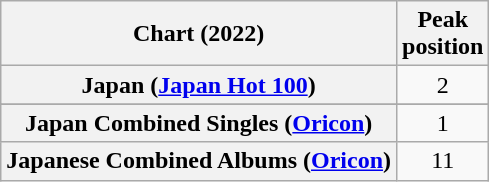<table class="wikitable sortable plainrowheaders" style="text-align:center">
<tr>
<th scope="col">Chart (2022)</th>
<th scope="col">Peak<br>position</th>
</tr>
<tr>
<th scope="row">Japan (<a href='#'>Japan Hot 100</a>)</th>
<td>2</td>
</tr>
<tr>
</tr>
<tr>
<th scope="row">Japan Combined Singles (<a href='#'>Oricon</a>)</th>
<td>1</td>
</tr>
<tr>
<th scope="row">Japanese Combined Albums (<a href='#'>Oricon</a>)</th>
<td>11</td>
</tr>
</table>
